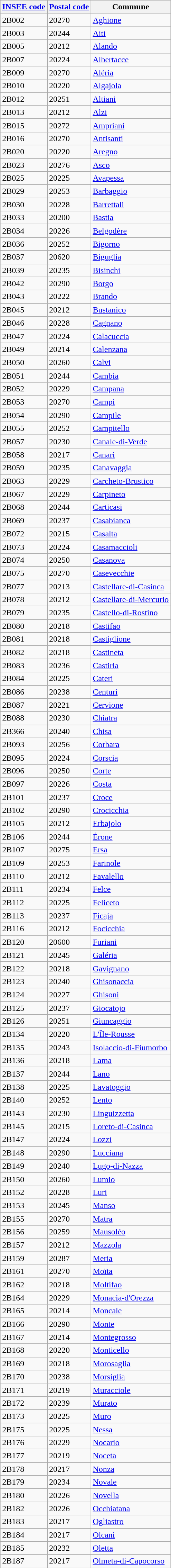<table class="wikitable sortable">
<tr>
<th><a href='#'>INSEE code</a></th>
<th><a href='#'>Postal code</a></th>
<th>Commune</th>
</tr>
<tr>
<td>2B002</td>
<td>20270</td>
<td><a href='#'>Aghione</a></td>
</tr>
<tr>
<td>2B003</td>
<td>20244</td>
<td><a href='#'>Aiti</a></td>
</tr>
<tr>
<td>2B005</td>
<td>20212</td>
<td><a href='#'>Alando</a></td>
</tr>
<tr>
<td>2B007</td>
<td>20224</td>
<td><a href='#'>Albertacce</a></td>
</tr>
<tr>
<td>2B009</td>
<td>20270</td>
<td><a href='#'>Aléria</a></td>
</tr>
<tr>
<td>2B010</td>
<td>20220</td>
<td><a href='#'>Algajola</a></td>
</tr>
<tr>
<td>2B012</td>
<td>20251</td>
<td><a href='#'>Altiani</a></td>
</tr>
<tr>
<td>2B013</td>
<td>20212</td>
<td><a href='#'>Alzi</a></td>
</tr>
<tr>
<td>2B015</td>
<td>20272</td>
<td><a href='#'>Ampriani</a></td>
</tr>
<tr>
<td>2B016</td>
<td>20270</td>
<td><a href='#'>Antisanti</a></td>
</tr>
<tr>
<td>2B020</td>
<td>20220</td>
<td><a href='#'>Aregno</a></td>
</tr>
<tr>
<td>2B023</td>
<td>20276</td>
<td><a href='#'>Asco</a></td>
</tr>
<tr>
<td>2B025</td>
<td>20225</td>
<td><a href='#'>Avapessa</a></td>
</tr>
<tr>
<td>2B029</td>
<td>20253</td>
<td><a href='#'>Barbaggio</a></td>
</tr>
<tr>
<td>2B030</td>
<td>20228</td>
<td><a href='#'>Barrettali</a></td>
</tr>
<tr>
<td>2B033</td>
<td>20200</td>
<td><a href='#'>Bastia</a></td>
</tr>
<tr>
<td>2B034</td>
<td>20226</td>
<td><a href='#'>Belgodère</a></td>
</tr>
<tr>
<td>2B036</td>
<td>20252</td>
<td><a href='#'>Bigorno</a></td>
</tr>
<tr>
<td>2B037</td>
<td>20620</td>
<td><a href='#'>Biguglia</a></td>
</tr>
<tr>
<td>2B039</td>
<td>20235</td>
<td><a href='#'>Bisinchi</a></td>
</tr>
<tr>
<td>2B042</td>
<td>20290</td>
<td><a href='#'>Borgo</a></td>
</tr>
<tr>
<td>2B043</td>
<td>20222</td>
<td><a href='#'>Brando</a></td>
</tr>
<tr>
<td>2B045</td>
<td>20212</td>
<td><a href='#'>Bustanico</a></td>
</tr>
<tr>
<td>2B046</td>
<td>20228</td>
<td><a href='#'>Cagnano</a></td>
</tr>
<tr>
<td>2B047</td>
<td>20224</td>
<td><a href='#'>Calacuccia</a></td>
</tr>
<tr>
<td>2B049</td>
<td>20214</td>
<td><a href='#'>Calenzana</a></td>
</tr>
<tr>
<td>2B050</td>
<td>20260</td>
<td><a href='#'>Calvi</a></td>
</tr>
<tr>
<td>2B051</td>
<td>20244</td>
<td><a href='#'>Cambia</a></td>
</tr>
<tr>
<td>2B052</td>
<td>20229</td>
<td><a href='#'>Campana</a></td>
</tr>
<tr>
<td>2B053</td>
<td>20270</td>
<td><a href='#'>Campi</a></td>
</tr>
<tr>
<td>2B054</td>
<td>20290</td>
<td><a href='#'>Campile</a></td>
</tr>
<tr>
<td>2B055</td>
<td>20252</td>
<td><a href='#'>Campitello</a></td>
</tr>
<tr>
<td>2B057</td>
<td>20230</td>
<td><a href='#'>Canale-di-Verde</a></td>
</tr>
<tr>
<td>2B058</td>
<td>20217</td>
<td><a href='#'>Canari</a></td>
</tr>
<tr>
<td>2B059</td>
<td>20235</td>
<td><a href='#'>Canavaggia</a></td>
</tr>
<tr>
<td>2B063</td>
<td>20229</td>
<td><a href='#'>Carcheto-Brustico</a></td>
</tr>
<tr>
<td>2B067</td>
<td>20229</td>
<td><a href='#'>Carpineto</a></td>
</tr>
<tr>
<td>2B068</td>
<td>20244</td>
<td><a href='#'>Carticasi</a></td>
</tr>
<tr>
<td>2B069</td>
<td>20237</td>
<td><a href='#'>Casabianca</a></td>
</tr>
<tr>
<td>2B072</td>
<td>20215</td>
<td><a href='#'>Casalta</a></td>
</tr>
<tr>
<td>2B073</td>
<td>20224</td>
<td><a href='#'>Casamaccioli</a></td>
</tr>
<tr>
<td>2B074</td>
<td>20250</td>
<td><a href='#'>Casanova</a></td>
</tr>
<tr>
<td>2B075</td>
<td>20270</td>
<td><a href='#'>Casevecchie</a></td>
</tr>
<tr>
<td>2B077</td>
<td>20213</td>
<td><a href='#'>Castellare-di-Casinca</a></td>
</tr>
<tr>
<td>2B078</td>
<td>20212</td>
<td><a href='#'>Castellare-di-Mercurio</a></td>
</tr>
<tr>
<td>2B079</td>
<td>20235</td>
<td><a href='#'>Castello-di-Rostino</a></td>
</tr>
<tr>
<td>2B080</td>
<td>20218</td>
<td><a href='#'>Castifao</a></td>
</tr>
<tr>
<td>2B081</td>
<td>20218</td>
<td><a href='#'>Castiglione</a></td>
</tr>
<tr>
<td>2B082</td>
<td>20218</td>
<td><a href='#'>Castineta</a></td>
</tr>
<tr>
<td>2B083</td>
<td>20236</td>
<td><a href='#'>Castirla</a></td>
</tr>
<tr>
<td>2B084</td>
<td>20225</td>
<td><a href='#'>Cateri</a></td>
</tr>
<tr>
<td>2B086</td>
<td>20238</td>
<td><a href='#'>Centuri</a></td>
</tr>
<tr>
<td>2B087</td>
<td>20221</td>
<td><a href='#'>Cervione</a></td>
</tr>
<tr>
<td>2B088</td>
<td>20230</td>
<td><a href='#'>Chiatra</a></td>
</tr>
<tr>
<td>2B366</td>
<td>20240</td>
<td><a href='#'>Chisa</a></td>
</tr>
<tr>
<td>2B093</td>
<td>20256</td>
<td><a href='#'>Corbara</a></td>
</tr>
<tr>
<td>2B095</td>
<td>20224</td>
<td><a href='#'>Corscia</a></td>
</tr>
<tr>
<td>2B096</td>
<td>20250</td>
<td><a href='#'>Corte</a></td>
</tr>
<tr>
<td>2B097</td>
<td>20226</td>
<td><a href='#'>Costa</a></td>
</tr>
<tr>
<td>2B101</td>
<td>20237</td>
<td><a href='#'>Croce</a></td>
</tr>
<tr>
<td>2B102</td>
<td>20290</td>
<td><a href='#'>Crocicchia</a></td>
</tr>
<tr>
<td>2B105</td>
<td>20212</td>
<td><a href='#'>Erbajolo</a></td>
</tr>
<tr>
<td>2B106</td>
<td>20244</td>
<td><a href='#'>Érone</a></td>
</tr>
<tr>
<td>2B107</td>
<td>20275</td>
<td><a href='#'>Ersa</a></td>
</tr>
<tr>
<td>2B109</td>
<td>20253</td>
<td><a href='#'>Farinole</a></td>
</tr>
<tr>
<td>2B110</td>
<td>20212</td>
<td><a href='#'>Favalello</a></td>
</tr>
<tr>
<td>2B111</td>
<td>20234</td>
<td><a href='#'>Felce</a></td>
</tr>
<tr>
<td>2B112</td>
<td>20225</td>
<td><a href='#'>Feliceto</a></td>
</tr>
<tr>
<td>2B113</td>
<td>20237</td>
<td><a href='#'>Ficaja</a></td>
</tr>
<tr>
<td>2B116</td>
<td>20212</td>
<td><a href='#'>Focicchia</a></td>
</tr>
<tr>
<td>2B120</td>
<td>20600</td>
<td><a href='#'>Furiani</a></td>
</tr>
<tr>
<td>2B121</td>
<td>20245</td>
<td><a href='#'>Galéria</a></td>
</tr>
<tr>
<td>2B122</td>
<td>20218</td>
<td><a href='#'>Gavignano</a></td>
</tr>
<tr>
<td>2B123</td>
<td>20240</td>
<td><a href='#'>Ghisonaccia</a></td>
</tr>
<tr>
<td>2B124</td>
<td>20227</td>
<td><a href='#'>Ghisoni</a></td>
</tr>
<tr>
<td>2B125</td>
<td>20237</td>
<td><a href='#'>Giocatojo</a></td>
</tr>
<tr>
<td>2B126</td>
<td>20251</td>
<td><a href='#'>Giuncaggio</a></td>
</tr>
<tr>
<td>2B134</td>
<td>20220</td>
<td><a href='#'>L'Île-Rousse</a></td>
</tr>
<tr>
<td>2B135</td>
<td>20243</td>
<td><a href='#'>Isolaccio-di-Fiumorbo</a></td>
</tr>
<tr>
<td>2B136</td>
<td>20218</td>
<td><a href='#'>Lama</a></td>
</tr>
<tr>
<td>2B137</td>
<td>20244</td>
<td><a href='#'>Lano</a></td>
</tr>
<tr>
<td>2B138</td>
<td>20225</td>
<td><a href='#'>Lavatoggio</a></td>
</tr>
<tr>
<td>2B140</td>
<td>20252</td>
<td><a href='#'>Lento</a></td>
</tr>
<tr>
<td>2B143</td>
<td>20230</td>
<td><a href='#'>Linguizzetta</a></td>
</tr>
<tr>
<td>2B145</td>
<td>20215</td>
<td><a href='#'>Loreto-di-Casinca</a></td>
</tr>
<tr>
<td>2B147</td>
<td>20224</td>
<td><a href='#'>Lozzi</a></td>
</tr>
<tr>
<td>2B148</td>
<td>20290</td>
<td><a href='#'>Lucciana</a></td>
</tr>
<tr>
<td>2B149</td>
<td>20240</td>
<td><a href='#'>Lugo-di-Nazza</a></td>
</tr>
<tr>
<td>2B150</td>
<td>20260</td>
<td><a href='#'>Lumio</a></td>
</tr>
<tr>
<td>2B152</td>
<td>20228</td>
<td><a href='#'>Luri</a></td>
</tr>
<tr>
<td>2B153</td>
<td>20245</td>
<td><a href='#'>Manso</a></td>
</tr>
<tr>
<td>2B155</td>
<td>20270</td>
<td><a href='#'>Matra</a></td>
</tr>
<tr>
<td>2B156</td>
<td>20259</td>
<td><a href='#'>Mausoléo</a></td>
</tr>
<tr>
<td>2B157</td>
<td>20212</td>
<td><a href='#'>Mazzola</a></td>
</tr>
<tr>
<td>2B159</td>
<td>20287</td>
<td><a href='#'>Meria</a></td>
</tr>
<tr>
<td>2B161</td>
<td>20270</td>
<td><a href='#'>Moïta</a></td>
</tr>
<tr>
<td>2B162</td>
<td>20218</td>
<td><a href='#'>Moltifao</a></td>
</tr>
<tr>
<td>2B164</td>
<td>20229</td>
<td><a href='#'>Monacia-d'Orezza</a></td>
</tr>
<tr>
<td>2B165</td>
<td>20214</td>
<td><a href='#'>Moncale</a></td>
</tr>
<tr>
<td>2B166</td>
<td>20290</td>
<td><a href='#'>Monte</a></td>
</tr>
<tr>
<td>2B167</td>
<td>20214</td>
<td><a href='#'>Montegrosso</a></td>
</tr>
<tr>
<td>2B168</td>
<td>20220</td>
<td><a href='#'>Monticello</a></td>
</tr>
<tr>
<td>2B169</td>
<td>20218</td>
<td><a href='#'>Morosaglia</a></td>
</tr>
<tr>
<td>2B170</td>
<td>20238</td>
<td><a href='#'>Morsiglia</a></td>
</tr>
<tr>
<td>2B171</td>
<td>20219</td>
<td><a href='#'>Muracciole</a></td>
</tr>
<tr>
<td>2B172</td>
<td>20239</td>
<td><a href='#'>Murato</a></td>
</tr>
<tr>
<td>2B173</td>
<td>20225</td>
<td><a href='#'>Muro</a></td>
</tr>
<tr>
<td>2B175</td>
<td>20225</td>
<td><a href='#'>Nessa</a></td>
</tr>
<tr>
<td>2B176</td>
<td>20229</td>
<td><a href='#'>Nocario</a></td>
</tr>
<tr>
<td>2B177</td>
<td>20219</td>
<td><a href='#'>Noceta</a></td>
</tr>
<tr>
<td>2B178</td>
<td>20217</td>
<td><a href='#'>Nonza</a></td>
</tr>
<tr>
<td>2B179</td>
<td>20234</td>
<td><a href='#'>Novale</a></td>
</tr>
<tr>
<td>2B180</td>
<td>20226</td>
<td><a href='#'>Novella</a></td>
</tr>
<tr>
<td>2B182</td>
<td>20226</td>
<td><a href='#'>Occhiatana</a></td>
</tr>
<tr>
<td>2B183</td>
<td>20217</td>
<td><a href='#'>Ogliastro</a></td>
</tr>
<tr>
<td>2B184</td>
<td>20217</td>
<td><a href='#'>Olcani</a></td>
</tr>
<tr>
<td>2B185</td>
<td>20232</td>
<td><a href='#'>Oletta</a></td>
</tr>
<tr>
<td>2B187</td>
<td>20217</td>
<td><a href='#'>Olmeta-di-Capocorso</a></td>
</tr>
</table>
